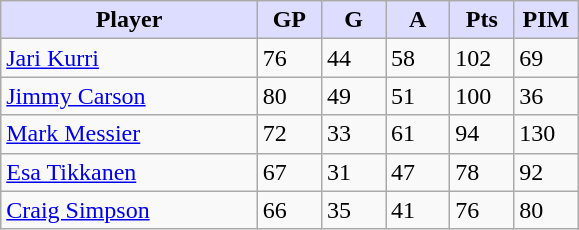<table class="wikitable">
<tr>
<th style="background:#ddf; width:40%;">Player</th>
<th style="background:#ddf; width:10%;">GP</th>
<th style="background:#ddf; width:10%;">G</th>
<th style="background:#ddf; width:10%;">A</th>
<th style="background:#ddf; width:10%;">Pts</th>
<th style="background:#ddf; width:10%;">PIM</th>
</tr>
<tr>
<td><a href='#'>Jari Kurri</a></td>
<td>76</td>
<td>44</td>
<td>58</td>
<td>102</td>
<td>69</td>
</tr>
<tr>
<td><a href='#'>Jimmy Carson</a></td>
<td>80</td>
<td>49</td>
<td>51</td>
<td>100</td>
<td>36</td>
</tr>
<tr>
<td><a href='#'>Mark Messier</a></td>
<td>72</td>
<td>33</td>
<td>61</td>
<td>94</td>
<td>130</td>
</tr>
<tr>
<td><a href='#'>Esa Tikkanen</a></td>
<td>67</td>
<td>31</td>
<td>47</td>
<td>78</td>
<td>92</td>
</tr>
<tr>
<td><a href='#'>Craig Simpson</a></td>
<td>66</td>
<td>35</td>
<td>41</td>
<td>76</td>
<td>80</td>
</tr>
</table>
